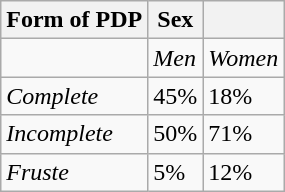<table class="wikitable">
<tr>
<th>Form of PDP</th>
<th>Sex</th>
<th></th>
</tr>
<tr>
<td></td>
<td><em>Men</em></td>
<td><em>Women</em></td>
</tr>
<tr>
<td><em>Complete</em></td>
<td>45%</td>
<td>18%</td>
</tr>
<tr>
<td><em>Incomplete</em></td>
<td>50%</td>
<td>71%</td>
</tr>
<tr>
<td><em>Fruste</em></td>
<td>5%</td>
<td>12%</td>
</tr>
</table>
